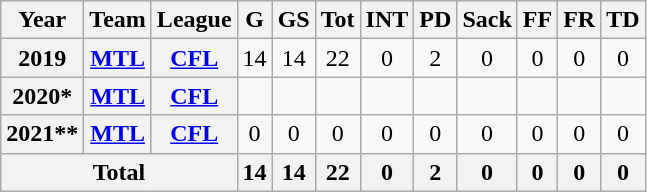<table class="wikitable" style="text-align:center;">
<tr>
<th><strong>Year</strong></th>
<th><strong>Team</strong></th>
<th><strong>League</strong></th>
<th><strong>G</strong></th>
<th><strong>GS</strong></th>
<th><strong>Tot</strong></th>
<th><strong>INT</strong></th>
<th><strong>PD</strong></th>
<th><strong>Sack</strong></th>
<th><strong>FF</strong></th>
<th><strong>FR</strong></th>
<th><strong>TD</strong></th>
</tr>
<tr>
<th>2019</th>
<th><a href='#'>MTL</a></th>
<th><a href='#'>CFL</a></th>
<td>14</td>
<td>14</td>
<td>22</td>
<td>0</td>
<td>2</td>
<td>0</td>
<td>0</td>
<td>0</td>
<td>0</td>
</tr>
<tr>
<th>2020<strong>*</strong></th>
<th><a href='#'>MTL</a></th>
<th><a href='#'>CFL</a></th>
<td></td>
<td></td>
<td></td>
<td></td>
<td></td>
<td></td>
<td></td>
<td></td>
<td></td>
</tr>
<tr>
<th>2021<strong>**</strong></th>
<th><a href='#'>MTL</a></th>
<th><a href='#'>CFL</a></th>
<td>0</td>
<td>0</td>
<td>0</td>
<td>0</td>
<td>0</td>
<td>0</td>
<td>0</td>
<td>0</td>
<td>0</td>
</tr>
<tr>
<th colspan="3"><strong>Total</strong></th>
<th><strong>14</strong></th>
<th><strong>14</strong></th>
<th><strong>22</strong></th>
<th><strong>0</strong></th>
<th><strong>2</strong></th>
<th><strong>0</strong></th>
<th><strong>0</strong></th>
<th><strong>0</strong></th>
<th><strong>0</strong></th>
</tr>
</table>
